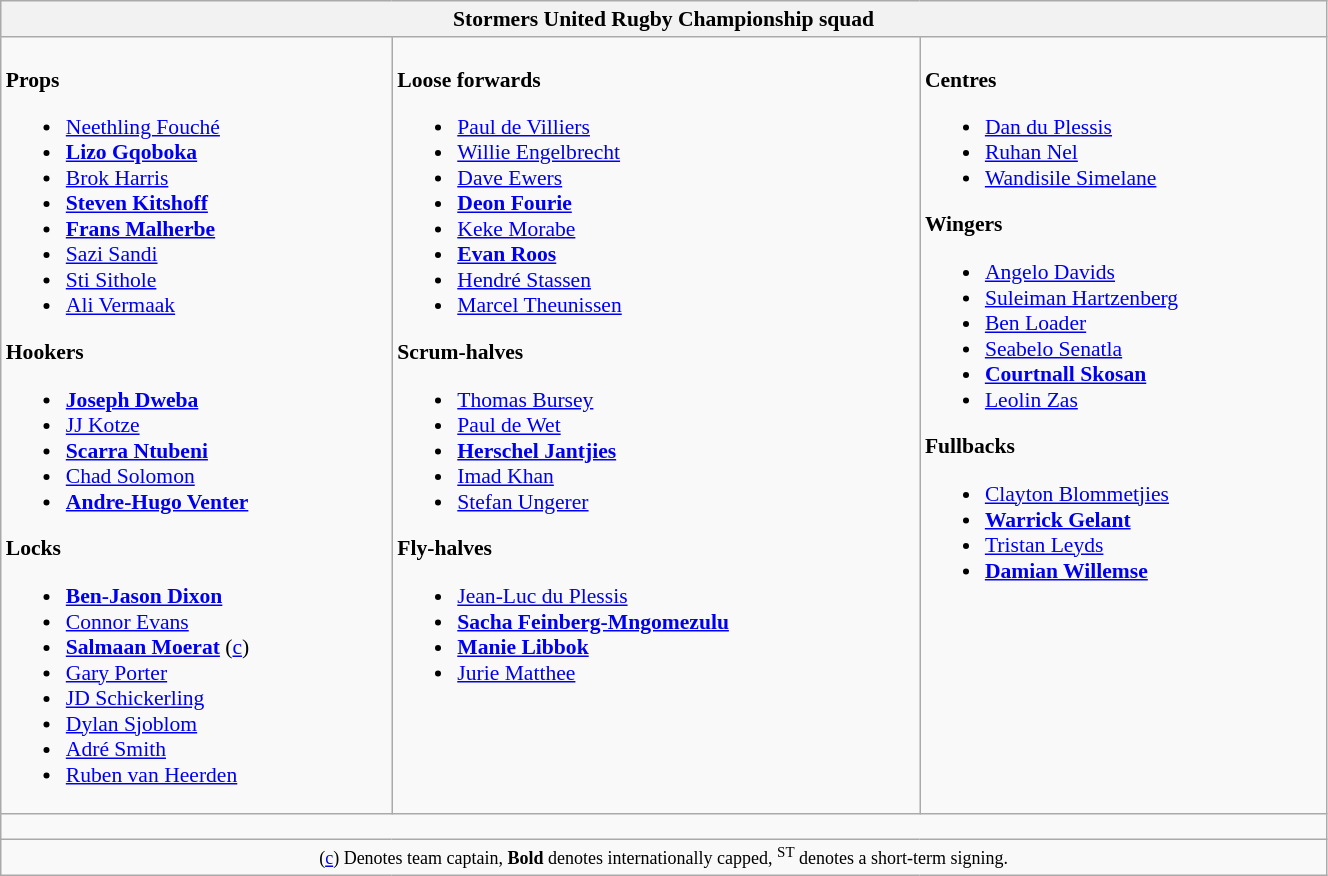<table class="wikitable" style="text-align:left; font-size:90%; width:70%">
<tr>
<th colspan="100%">Stormers United Rugby Championship squad</th>
</tr>
<tr valign="top">
<td><br><strong>Props</strong><ul><li> <a href='#'>Neethling Fouché</a></li><li> <strong><a href='#'>Lizo Gqoboka</a></strong></li><li> <a href='#'>Brok Harris</a></li><li> <strong><a href='#'>Steven Kitshoff</a></strong></li><li> <strong><a href='#'>Frans Malherbe</a></strong></li><li> <a href='#'>Sazi Sandi</a></li><li> <a href='#'>Sti Sithole</a></li><li> <a href='#'>Ali Vermaak</a></li></ul><strong>Hookers</strong><ul><li> <strong><a href='#'>Joseph Dweba</a></strong></li><li> <a href='#'>JJ Kotze</a></li><li> <strong><a href='#'>Scarra Ntubeni</a></strong></li><li> <a href='#'>Chad Solomon</a></li><li> <strong><a href='#'>Andre-Hugo Venter</a></strong></li></ul><strong>Locks</strong><ul><li> <strong><a href='#'>Ben-Jason Dixon</a></strong></li><li> <a href='#'>Connor Evans</a></li><li> <strong><a href='#'>Salmaan Moerat</a></strong> (<a href='#'>c</a>)</li><li> <a href='#'>Gary Porter</a></li><li> <a href='#'>JD Schickerling</a></li><li> <a href='#'>Dylan Sjoblom</a></li><li> <a href='#'>Adré Smith</a></li><li> <a href='#'>Ruben van Heerden</a></li></ul></td>
<td><br><strong>Loose forwards</strong><ul><li> <a href='#'>Paul de Villiers</a></li><li> <a href='#'>Willie Engelbrecht</a></li><li> <a href='#'>Dave Ewers</a></li><li> <strong><a href='#'>Deon Fourie</a></strong></li><li> <a href='#'>Keke Morabe</a></li><li> <strong><a href='#'>Evan Roos</a></strong></li><li> <a href='#'>Hendré Stassen</a></li><li> <a href='#'>Marcel Theunissen</a></li></ul><strong>Scrum-halves</strong><ul><li> <a href='#'>Thomas Bursey</a></li><li> <a href='#'>Paul de Wet</a></li><li> <strong><a href='#'>Herschel Jantjies</a></strong></li><li> <a href='#'>Imad Khan</a></li><li> <a href='#'>Stefan Ungerer</a></li></ul><strong>Fly-halves</strong><ul><li> <a href='#'>Jean-Luc du Plessis</a></li><li> <strong><a href='#'>Sacha Feinberg-Mngomezulu</a></strong></li><li> <strong><a href='#'>Manie Libbok</a></strong></li><li> <a href='#'>Jurie Matthee</a></li></ul></td>
<td><br><strong>Centres</strong><ul><li> <a href='#'>Dan du Plessis</a></li><li> <a href='#'>Ruhan Nel</a></li><li> <a href='#'>Wandisile Simelane</a></li></ul><strong>Wingers</strong><ul><li> <a href='#'>Angelo Davids</a></li><li> <a href='#'>Suleiman Hartzenberg</a></li><li> <a href='#'>Ben Loader</a></li><li> <a href='#'>Seabelo Senatla</a></li><li> <strong><a href='#'>Courtnall Skosan</a></strong></li><li> <a href='#'>Leolin Zas</a></li></ul><strong>Fullbacks</strong><ul><li> <a href='#'>Clayton Blommetjies</a></li><li> <strong><a href='#'>Warrick Gelant</a></strong></li><li> <a href='#'>Tristan Leyds</a></li><li> <strong><a href='#'>Damian Willemse</a></strong></li></ul></td>
</tr>
<tr>
<td colspan="100%" style="height: 10px;"></td>
</tr>
<tr>
<td colspan="100%" style="text-align:center;"><small>(<a href='#'>c</a>) Denotes team captain, <strong>Bold</strong> denotes internationally capped, <sup>ST</sup> denotes a short-term signing.</small> </td>
</tr>
</table>
